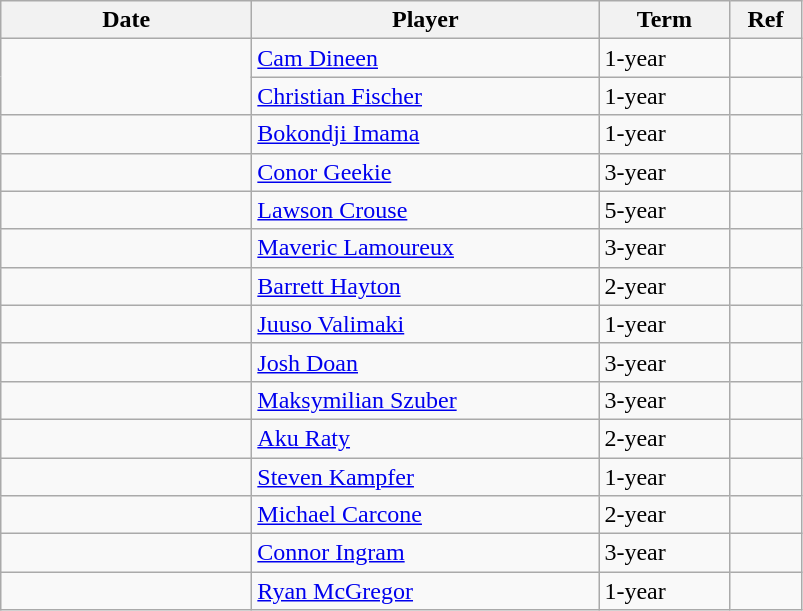<table class="wikitable">
<tr>
<th style="width: 10em;">Date</th>
<th style="width: 14em;">Player</th>
<th style="width: 5em;">Term</th>
<th style="width: 2.5em;">Ref</th>
</tr>
<tr>
<td rowspan=2></td>
<td><a href='#'>Cam Dineen</a></td>
<td>1-year</td>
<td></td>
</tr>
<tr>
<td><a href='#'>Christian Fischer</a></td>
<td>1-year</td>
<td></td>
</tr>
<tr>
<td></td>
<td><a href='#'>Bokondji Imama</a></td>
<td>1-year</td>
<td></td>
</tr>
<tr>
<td></td>
<td><a href='#'>Conor Geekie</a></td>
<td>3-year</td>
<td></td>
</tr>
<tr>
<td></td>
<td><a href='#'>Lawson Crouse</a></td>
<td>5-year</td>
<td></td>
</tr>
<tr>
<td></td>
<td><a href='#'>Maveric Lamoureux</a></td>
<td>3-year</td>
<td></td>
</tr>
<tr>
<td></td>
<td><a href='#'>Barrett Hayton</a></td>
<td>2-year</td>
<td></td>
</tr>
<tr>
<td></td>
<td><a href='#'>Juuso Valimaki</a></td>
<td>1-year</td>
<td></td>
</tr>
<tr>
<td></td>
<td><a href='#'>Josh Doan</a></td>
<td>3-year</td>
<td></td>
</tr>
<tr>
<td></td>
<td><a href='#'>Maksymilian Szuber</a></td>
<td>3-year</td>
<td></td>
</tr>
<tr>
<td></td>
<td><a href='#'>Aku Raty</a></td>
<td>2-year</td>
<td></td>
</tr>
<tr>
<td></td>
<td><a href='#'>Steven Kampfer</a></td>
<td>1-year</td>
<td></td>
</tr>
<tr>
<td></td>
<td><a href='#'>Michael Carcone</a></td>
<td>2-year</td>
<td></td>
</tr>
<tr>
<td></td>
<td><a href='#'>Connor Ingram</a></td>
<td>3-year</td>
<td></td>
</tr>
<tr>
<td></td>
<td><a href='#'>Ryan McGregor</a></td>
<td>1-year</td>
<td></td>
</tr>
</table>
